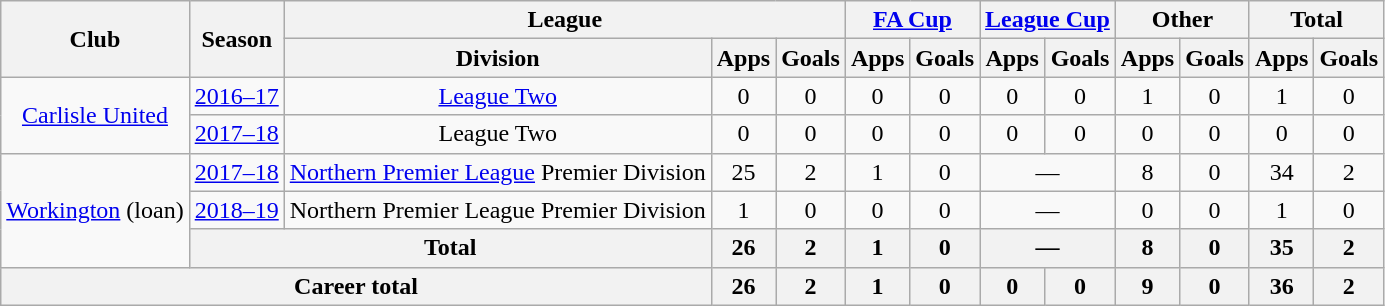<table class="wikitable" style="text-align: center;">
<tr>
<th rowspan="2">Club</th>
<th rowspan="2">Season</th>
<th colspan="3">League</th>
<th colspan="2"><a href='#'>FA Cup</a></th>
<th colspan="2"><a href='#'>League Cup</a></th>
<th colspan="2">Other</th>
<th colspan="2">Total</th>
</tr>
<tr>
<th>Division</th>
<th>Apps</th>
<th>Goals</th>
<th>Apps</th>
<th>Goals</th>
<th>Apps</th>
<th>Goals</th>
<th>Apps</th>
<th>Goals</th>
<th>Apps</th>
<th>Goals</th>
</tr>
<tr>
<td rowspan="2" valign="center"><a href='#'>Carlisle United</a></td>
<td><a href='#'>2016–17</a></td>
<td><a href='#'>League Two</a></td>
<td>0</td>
<td>0</td>
<td>0</td>
<td>0</td>
<td>0</td>
<td>0</td>
<td>1</td>
<td>0</td>
<td>1</td>
<td>0</td>
</tr>
<tr>
<td><a href='#'>2017–18</a></td>
<td>League Two</td>
<td>0</td>
<td>0</td>
<td>0</td>
<td>0</td>
<td>0</td>
<td>0</td>
<td>0</td>
<td>0</td>
<td>0</td>
<td>0</td>
</tr>
<tr>
<td rowspan="3" valign="center"><a href='#'>Workington</a> (loan)</td>
<td><a href='#'>2017–18</a></td>
<td><a href='#'>Northern Premier League</a> Premier Division</td>
<td>25</td>
<td>2</td>
<td>1</td>
<td>0</td>
<td colspan="2">—</td>
<td>8</td>
<td>0</td>
<td>34</td>
<td>2</td>
</tr>
<tr>
<td><a href='#'>2018–19</a></td>
<td>Northern Premier League Premier Division</td>
<td>1</td>
<td>0</td>
<td>0</td>
<td>0</td>
<td colspan="2">—</td>
<td>0</td>
<td>0</td>
<td>1</td>
<td>0</td>
</tr>
<tr>
<th colspan="2">Total</th>
<th>26</th>
<th>2</th>
<th>1</th>
<th>0</th>
<th colspan="2">—</th>
<th>8</th>
<th>0</th>
<th>35</th>
<th>2</th>
</tr>
<tr>
<th colspan="3">Career total</th>
<th>26</th>
<th>2</th>
<th>1</th>
<th>0</th>
<th>0</th>
<th>0</th>
<th>9</th>
<th>0</th>
<th>36</th>
<th>2</th>
</tr>
</table>
